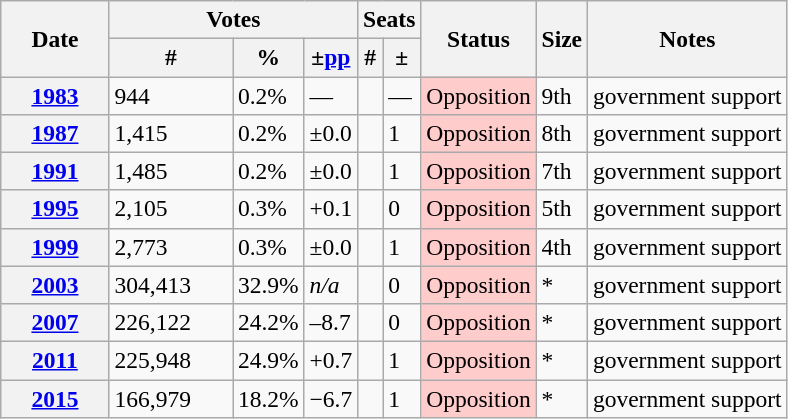<table class="wikitable" style="font-size:98%;">
<tr>
<th width="65" rowspan="2">Date</th>
<th colspan="3">Votes</th>
<th colspan="2">Seats</th>
<th rowspan="2">Status</th>
<th rowspan="2">Size</th>
<th rowspan="2">Notes</th>
</tr>
<tr>
<th width="75">#</th>
<th>%</th>
<th>±<a href='#'>pp</a></th>
<th>#</th>
<th>±</th>
</tr>
<tr>
<th><a href='#'>1983</a></th>
<td>944</td>
<td>0.2%</td>
<td>—</td>
<td style="text-align:center;"></td>
<td>—</td>
<td style="background-color:#fcc;">Opposition</td>
<td>9th</td>
<td>government support</td>
</tr>
<tr>
<th><a href='#'>1987</a></th>
<td>1,415</td>
<td>0.2%</td>
<td>±0.0</td>
<td style="text-align:center;"></td>
<td>1</td>
<td style="background-color:#fcc;">Opposition</td>
<td>8th</td>
<td>government support</td>
</tr>
<tr>
<th><a href='#'>1991</a></th>
<td>1,485</td>
<td>0.2%</td>
<td>±0.0</td>
<td style="text-align:center;"></td>
<td>1</td>
<td style="background-color:#fcc;">Opposition</td>
<td>7th</td>
<td>government support</td>
</tr>
<tr>
<th><a href='#'>1995</a></th>
<td>2,105</td>
<td>0.3%</td>
<td>+0.1</td>
<td style="text-align:center;"></td>
<td>0</td>
<td style="background-color:#fcc;">Opposition</td>
<td>5th</td>
<td>government support</td>
</tr>
<tr>
<th><a href='#'>1999</a></th>
<td>2,773</td>
<td>0.3%</td>
<td>±0.0</td>
<td style="text-align:center;"></td>
<td>1</td>
<td style="background-color:#fcc;">Opposition</td>
<td>4th</td>
<td>government support</td>
</tr>
<tr>
<th><a href='#'>2003</a></th>
<td>304,413</td>
<td>32.9%</td>
<td><em>n/a</em></td>
<td style="text-align:center;"></td>
<td>0</td>
<td style="background-color:#fcc;">Opposition</td>
<td>*</td>
<td>government support</td>
</tr>
<tr>
<th><a href='#'>2007</a></th>
<td>226,122</td>
<td>24.2%</td>
<td>–8.7</td>
<td style="text-align:center;"></td>
<td>0</td>
<td style="background-color:#fcc;">Opposition</td>
<td>*</td>
<td>government support</td>
</tr>
<tr>
<th><a href='#'>2011</a></th>
<td>225,948</td>
<td>24.9%</td>
<td>+0.7</td>
<td style="text-align:center;"></td>
<td>1</td>
<td style="background-color:#fcc;">Opposition</td>
<td>*</td>
<td>government support</td>
</tr>
<tr>
<th><a href='#'>2015</a></th>
<td>166,979</td>
<td>18.2%</td>
<td>−6.7</td>
<td style="text-align:center;"></td>
<td>1</td>
<td style="background-color:#fcc;">Opposition</td>
<td>*</td>
<td>government support</td>
</tr>
</table>
